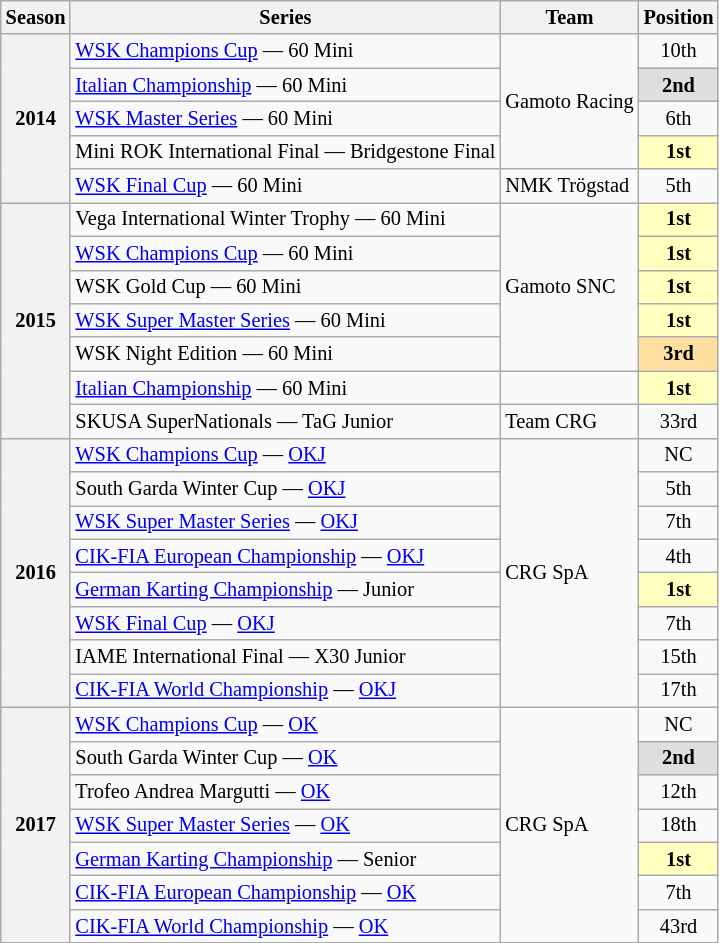<table class="wikitable" style="font-size: 85%; text-align:center">
<tr>
<th>Season</th>
<th>Series</th>
<th>Team</th>
<th>Position</th>
</tr>
<tr>
<th rowspan="5">2014</th>
<td align="left"><a href='#'>WSK Champions Cup</a> — 60 Mini</td>
<td rowspan="4" align="left">Gamoto Racing</td>
<td>10th</td>
</tr>
<tr>
<td align="left"><a href='#'>Italian Championship</a> — 60 Mini</td>
<td style="background:#DFDFDF;"><strong>2nd</strong></td>
</tr>
<tr>
<td align="left"><a href='#'>WSK Master Series</a> — 60 Mini</td>
<td>6th</td>
</tr>
<tr>
<td align="left">Mini ROK International Final — Bridgestone Final</td>
<td style="background:#FFFFBF;"><strong>1st</strong></td>
</tr>
<tr>
<td align="left"><a href='#'>WSK Final Cup</a> — 60 Mini</td>
<td align="left">NMK Trögstad</td>
<td>5th</td>
</tr>
<tr>
<th rowspan="7">2015</th>
<td align="left">Vega International Winter Trophy — 60 Mini</td>
<td rowspan="5" align="left">Gamoto SNC</td>
<td style="background:#FFFFBF;"><strong>1st</strong></td>
</tr>
<tr>
<td align="left"><a href='#'>WSK Champions Cup</a> — 60 Mini</td>
<td style="background:#FFFFBF;"><strong>1st</strong></td>
</tr>
<tr>
<td align="left">WSK Gold Cup — 60 Mini</td>
<td style="background:#FFFFBF;"><strong>1st</strong></td>
</tr>
<tr>
<td align="left"><a href='#'>WSK Super Master Series</a> — 60 Mini</td>
<td style="background:#FFFFBF;"><strong>1st</strong></td>
</tr>
<tr>
<td align="left">WSK Night Edition — 60 Mini</td>
<td style="background:#FFDF9F;"><strong>3rd</strong></td>
</tr>
<tr>
<td align="left"><a href='#'>Italian Championship</a> — 60 Mini</td>
<td align="left"></td>
<td style="background:#FFFFBF;"><strong>1st</strong></td>
</tr>
<tr>
<td align="left">SKUSA SuperNationals — TaG Junior</td>
<td align="left">Team CRG</td>
<td>33rd</td>
</tr>
<tr>
<th rowspan="8">2016</th>
<td align="left"><a href='#'>WSK Champions Cup</a> — <a href='#'>OKJ</a></td>
<td rowspan="8"  align="left">CRG SpA</td>
<td>NC</td>
</tr>
<tr>
<td align="left">South Garda Winter Cup — <a href='#'>OKJ</a></td>
<td>5th</td>
</tr>
<tr>
<td align="left"><a href='#'>WSK Super Master Series</a> — <a href='#'>OKJ</a></td>
<td>7th</td>
</tr>
<tr>
<td align="left"><a href='#'>CIK-FIA European Championship</a> — <a href='#'>OKJ</a></td>
<td>4th</td>
</tr>
<tr>
<td align="left"><a href='#'>German Karting Championship</a> — Junior</td>
<td style="background:#FFFFBF;"><strong>1st</strong></td>
</tr>
<tr>
<td align="left"><a href='#'>WSK Final Cup</a> — <a href='#'>OKJ</a></td>
<td>7th</td>
</tr>
<tr>
<td align="left">IAME International Final — X30 Junior</td>
<td>15th</td>
</tr>
<tr>
<td align="left"><a href='#'>CIK-FIA World Championship</a> — <a href='#'>OKJ</a></td>
<td>17th</td>
</tr>
<tr>
<th rowspan="7">2017</th>
<td align="left"><a href='#'>WSK Champions Cup</a> — <a href='#'>OK</a></td>
<td rowspan="7"  align="left">CRG SpA</td>
<td>NC</td>
</tr>
<tr>
<td align="left">South Garda Winter Cup — <a href='#'>OK</a></td>
<td style="background:#DFDFDF;"><strong>2nd</strong></td>
</tr>
<tr>
<td align="left">Trofeo Andrea Margutti — <a href='#'>OK</a></td>
<td>12th</td>
</tr>
<tr>
<td align="left"><a href='#'>WSK Super Master Series</a> — <a href='#'>OK</a></td>
<td>18th</td>
</tr>
<tr>
<td align="left"><a href='#'>German Karting Championship</a> — Senior</td>
<td style="background:#FFFFBF;"><strong>1st</strong></td>
</tr>
<tr>
<td align="left"><a href='#'>CIK-FIA European Championship</a> — <a href='#'>OK</a></td>
<td>7th</td>
</tr>
<tr>
<td align="left"><a href='#'>CIK-FIA World Championship</a> — <a href='#'>OK</a></td>
<td>43rd</td>
</tr>
</table>
